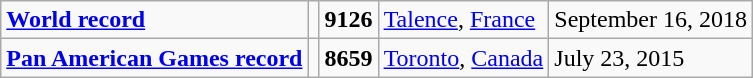<table class="wikitable">
<tr>
<td><strong><a href='#'>World record</a></strong></td>
<td></td>
<td><strong>9126</strong></td>
<td><a href='#'>Talence</a>, <a href='#'>France</a></td>
<td>September 16, 2018</td>
</tr>
<tr>
<td><strong><a href='#'>Pan American Games record</a></strong></td>
<td></td>
<td><strong>8659</strong></td>
<td><a href='#'>Toronto</a>, <a href='#'>Canada</a></td>
<td>July 23, 2015</td>
</tr>
</table>
